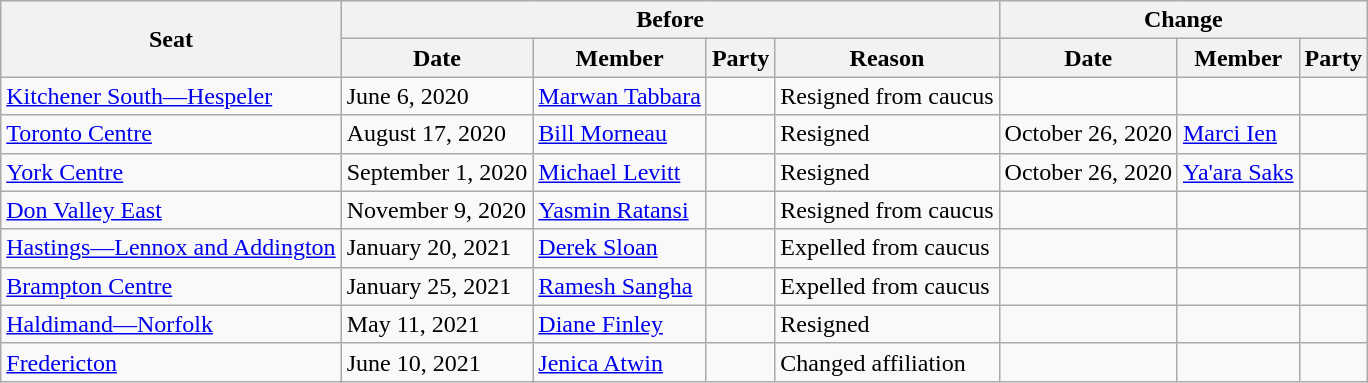<table class="wikitable" style="border: none;">
<tr>
<th rowspan="2">Seat</th>
<th colspan="4">Before</th>
<th colspan="3">Change</th>
</tr>
<tr>
<th>Date</th>
<th>Member</th>
<th>Party</th>
<th>Reason</th>
<th>Date</th>
<th>Member</th>
<th>Party</th>
</tr>
<tr>
<td><a href='#'>Kitchener South—Hespeler</a></td>
<td>June 6, 2020</td>
<td><a href='#'>Marwan Tabbara</a></td>
<td></td>
<td>Resigned from caucus</td>
<td></td>
<td></td>
<td></td>
</tr>
<tr>
<td><a href='#'>Toronto Centre</a></td>
<td>August 17, 2020</td>
<td><a href='#'>Bill Morneau</a></td>
<td></td>
<td>Resigned</td>
<td>October 26, 2020</td>
<td><a href='#'>Marci Ien</a></td>
<td></td>
</tr>
<tr>
<td><a href='#'>York Centre</a></td>
<td>September 1, 2020</td>
<td><a href='#'>Michael Levitt</a></td>
<td></td>
<td>Resigned</td>
<td>October 26, 2020</td>
<td><a href='#'>Ya'ara Saks</a></td>
<td></td>
</tr>
<tr>
<td><a href='#'>Don Valley East</a></td>
<td>November 9, 2020</td>
<td><a href='#'>Yasmin Ratansi</a></td>
<td></td>
<td>Resigned from caucus</td>
<td></td>
<td></td>
<td></td>
</tr>
<tr>
<td><a href='#'>Hastings—Lennox and Addington</a></td>
<td>January 20, 2021</td>
<td><a href='#'>Derek Sloan</a></td>
<td></td>
<td>Expelled from caucus</td>
<td></td>
<td></td>
<td></td>
</tr>
<tr>
<td><a href='#'>Brampton Centre</a></td>
<td>January 25, 2021</td>
<td><a href='#'>Ramesh Sangha</a></td>
<td></td>
<td>Expelled from caucus</td>
<td></td>
<td></td>
<td></td>
</tr>
<tr>
<td><a href='#'>Haldimand—Norfolk</a></td>
<td>May 11, 2021</td>
<td><a href='#'>Diane Finley</a></td>
<td></td>
<td>Resigned</td>
<td></td>
<td></td>
<td></td>
</tr>
<tr>
<td><a href='#'>Fredericton</a></td>
<td>June 10, 2021</td>
<td><a href='#'>Jenica Atwin</a></td>
<td></td>
<td>Changed affiliation</td>
<td></td>
<td></td>
<td></td>
</tr>
</table>
